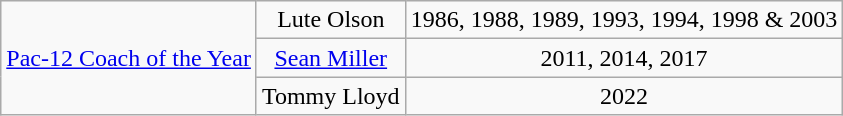<table class="wikitable" style="text-align:center;">
<tr>
<td rowspan=3><a href='#'>Pac-12 Coach of the Year</a></td>
<td>Lute Olson</td>
<td>1986, 1988, 1989, 1993, 1994, 1998 & 2003</td>
</tr>
<tr>
<td><a href='#'>Sean Miller</a></td>
<td>2011, 2014, 2017</td>
</tr>
<tr>
<td>Tommy Lloyd</td>
<td>2022</td>
</tr>
</table>
